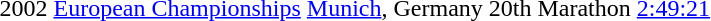<table>
<tr>
<td>2002</td>
<td><a href='#'>European Championships</a></td>
<td><a href='#'>Munich</a>, Germany</td>
<td>20th</td>
<td>Marathon</td>
<td><a href='#'>2:49:21</a></td>
</tr>
</table>
